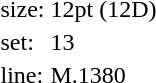<table style="margin-left:40px;">
<tr>
<td>size:</td>
<td>12pt (12D)</td>
</tr>
<tr>
<td>set:</td>
<td>13</td>
</tr>
<tr>
<td>line:</td>
<td>M.1380</td>
</tr>
</table>
